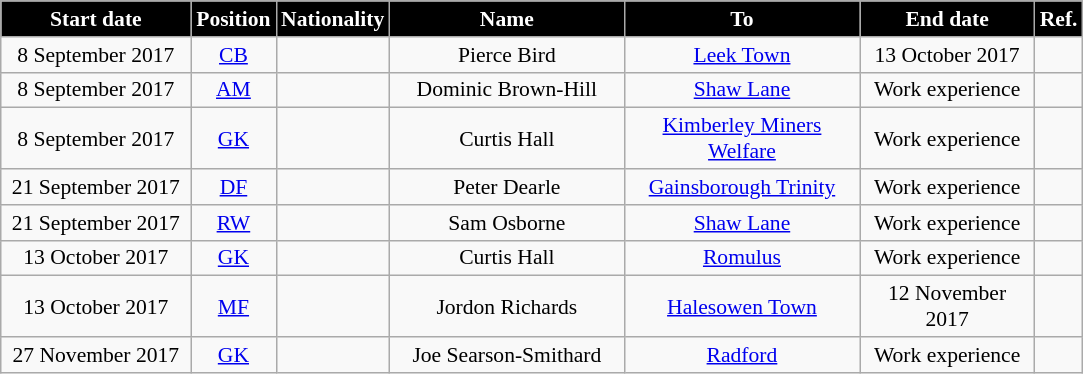<table class="wikitable"  style="text-align:center; font-size:90%; ">
<tr>
<th style="background:#000000; color:#FFFFFF; width:120px;">Start date</th>
<th style="background:#000000; color:#FFFFFF; width:50px;">Position</th>
<th style="background:#000000; color:#FFFFFF; width:50px;">Nationality</th>
<th style="background:#000000; color:#FFFFFF; width:150px;">Name</th>
<th style="background:#000000; color:#FFFFFF; width:150px;">To</th>
<th style="background:#000000; color:#FFFFFF; width:110px;">End date</th>
<th style="background:#000000; color:#FFFFFF; width:25px;">Ref.</th>
</tr>
<tr>
<td>8 September 2017</td>
<td><a href='#'>CB</a></td>
<td></td>
<td>Pierce Bird</td>
<td><a href='#'>Leek Town</a></td>
<td>13 October 2017</td>
<td></td>
</tr>
<tr>
<td>8 September 2017</td>
<td><a href='#'>AM</a></td>
<td></td>
<td>Dominic Brown-Hill</td>
<td><a href='#'>Shaw Lane</a></td>
<td>Work experience</td>
<td></td>
</tr>
<tr>
<td>8 September 2017</td>
<td><a href='#'>GK</a></td>
<td></td>
<td>Curtis Hall</td>
<td><a href='#'>Kimberley Miners Welfare</a></td>
<td>Work experience</td>
<td></td>
</tr>
<tr>
<td>21 September 2017</td>
<td><a href='#'>DF</a></td>
<td></td>
<td>Peter Dearle</td>
<td><a href='#'>Gainsborough Trinity</a></td>
<td>Work experience</td>
<td></td>
</tr>
<tr>
<td>21 September 2017</td>
<td><a href='#'>RW</a></td>
<td></td>
<td>Sam Osborne</td>
<td><a href='#'>Shaw Lane</a></td>
<td>Work experience</td>
<td></td>
</tr>
<tr>
<td>13 October 2017</td>
<td><a href='#'>GK</a></td>
<td></td>
<td>Curtis Hall</td>
<td><a href='#'>Romulus</a></td>
<td>Work experience</td>
<td></td>
</tr>
<tr>
<td>13 October 2017</td>
<td><a href='#'>MF</a></td>
<td></td>
<td>Jordon Richards</td>
<td><a href='#'>Halesowen Town</a></td>
<td>12 November 2017</td>
<td></td>
</tr>
<tr>
<td>27 November 2017</td>
<td><a href='#'>GK</a></td>
<td></td>
<td>Joe Searson-Smithard</td>
<td><a href='#'>Radford</a></td>
<td>Work experience</td>
<td></td>
</tr>
</table>
